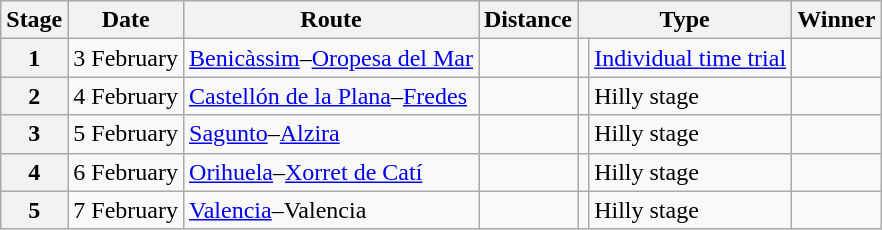<table class="wikitable">
<tr>
<th scope="col">Stage</th>
<th scope="col">Date</th>
<th scope="col">Route</th>
<th scope="col">Distance</th>
<th colspan="2" scope="col">Type</th>
<th scope="col">Winner</th>
</tr>
<tr>
<th scope="row">1</th>
<td>3 February</td>
<td><a href='#'>Benicàssim</a>–<a href='#'>Oropesa del Mar</a></td>
<td style="text-align:center;"></td>
<td></td>
<td><a href='#'>Individual time trial</a></td>
<td></td>
</tr>
<tr>
<th scope="row">2</th>
<td>4 February</td>
<td><a href='#'>Castellón de la Plana</a>–<a href='#'>Fredes</a></td>
<td style="text-align:center;"></td>
<td></td>
<td>Hilly stage</td>
<td></td>
</tr>
<tr>
<th scope="row">3</th>
<td>5 February</td>
<td><a href='#'>Sagunto</a>–<a href='#'>Alzira</a></td>
<td style="text-align:center;"></td>
<td></td>
<td>Hilly stage</td>
<td></td>
</tr>
<tr>
<th scope="row">4</th>
<td>6 February</td>
<td><a href='#'>Orihuela</a>–<a href='#'>Xorret de Catí</a></td>
<td style="text-align:center;"></td>
<td></td>
<td>Hilly stage</td>
<td></td>
</tr>
<tr>
<th scope="row">5</th>
<td>7 February</td>
<td><a href='#'>Valencia</a>–Valencia</td>
<td style="text-align:center;"></td>
<td></td>
<td>Hilly stage</td>
<td></td>
</tr>
</table>
